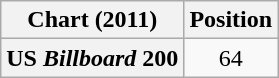<table class="wikitable plainrowheaders" style="text-align:center">
<tr>
<th scope="col">Chart (2011)</th>
<th scope="col">Position</th>
</tr>
<tr>
<th scope="row">US <em>Billboard</em> 200</th>
<td>64</td>
</tr>
</table>
